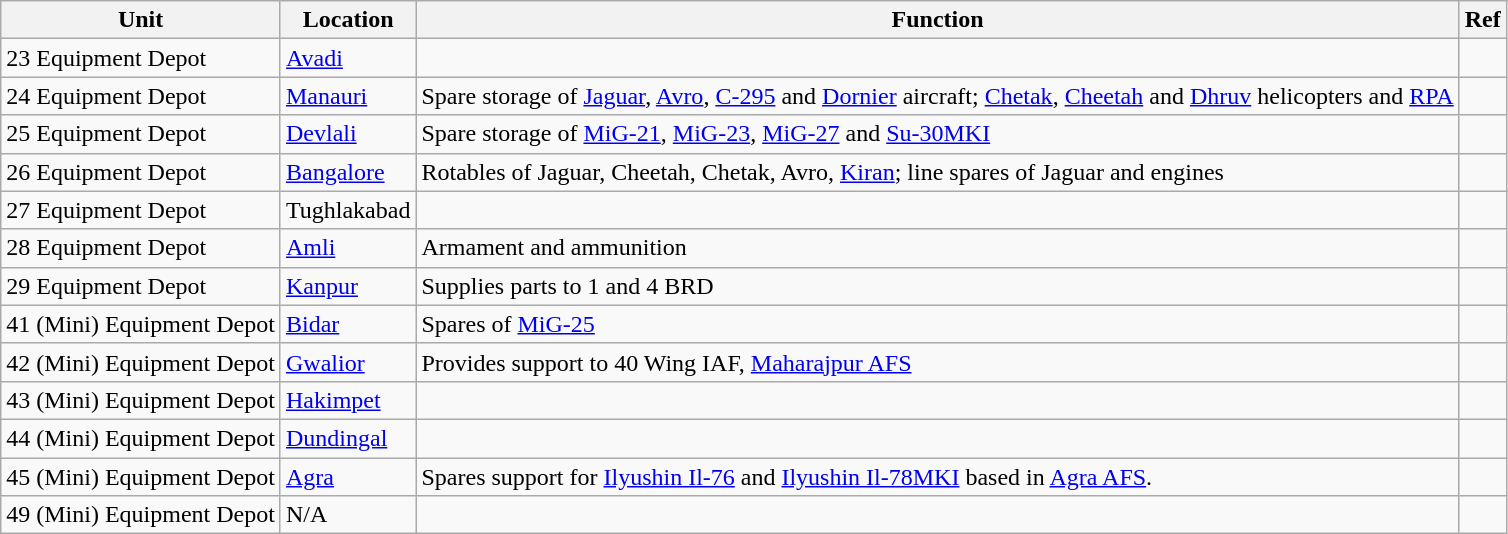<table class="wikitable">
<tr>
<th>Unit</th>
<th>Location</th>
<th>Function</th>
<th>Ref</th>
</tr>
<tr>
<td>23 Equipment Depot</td>
<td><a href='#'>Avadi</a></td>
<td></td>
<td></td>
</tr>
<tr>
<td>24 Equipment Depot</td>
<td><a href='#'>Manauri</a></td>
<td>Spare storage of <a href='#'>Jaguar</a>, <a href='#'>Avro</a>, <a href='#'>C-295</a> and <a href='#'>Dornier</a> aircraft; <a href='#'>Chetak</a>, <a href='#'>Cheetah</a> and <a href='#'>Dhruv</a> helicopters and <a href='#'>RPA</a></td>
<td></td>
</tr>
<tr>
<td>25 Equipment Depot</td>
<td><a href='#'>Devlali</a></td>
<td>Spare storage of <a href='#'>MiG-21</a>, <a href='#'>MiG-23</a>, <a href='#'>MiG-27</a> and <a href='#'>Su-30MKI</a></td>
<td></td>
</tr>
<tr>
<td>26 Equipment Depot</td>
<td><a href='#'>Bangalore</a></td>
<td>Rotables of Jaguar, Cheetah, Chetak, Avro, <a href='#'>Kiran</a>; line spares of Jaguar and engines</td>
<td></td>
</tr>
<tr>
<td>27 Equipment Depot</td>
<td>Tughlakabad</td>
<td></td>
<td></td>
</tr>
<tr>
<td>28 Equipment Depot</td>
<td><a href='#'>Amli</a></td>
<td>Armament and ammunition</td>
<td></td>
</tr>
<tr>
<td>29 Equipment Depot</td>
<td><a href='#'>Kanpur</a></td>
<td>Supplies parts to 1 and 4 BRD</td>
<td></td>
</tr>
<tr>
<td>41 (Mini) Equipment Depot</td>
<td><a href='#'>Bidar</a></td>
<td>Spares of <a href='#'>MiG-25</a></td>
<td></td>
</tr>
<tr>
<td>42 (Mini) Equipment Depot</td>
<td><a href='#'>Gwalior</a></td>
<td>Provides support to 40 Wing IAF, <a href='#'>Maharajpur AFS</a></td>
<td></td>
</tr>
<tr>
<td>43 (Mini) Equipment Depot</td>
<td><a href='#'>Hakimpet</a></td>
<td></td>
<td></td>
</tr>
<tr>
<td>44 (Mini) Equipment Depot</td>
<td><a href='#'>Dundingal</a></td>
<td></td>
<td></td>
</tr>
<tr>
<td>45 (Mini) Equipment Depot</td>
<td><a href='#'>Agra</a></td>
<td>Spares support for <a href='#'>Ilyushin Il-76</a> and <a href='#'>Ilyushin Il-78MKI</a> based in <a href='#'>Agra AFS</a>.</td>
<td></td>
</tr>
<tr>
<td>49 (Mini) Equipment Depot</td>
<td>N/A</td>
<td></td>
<td></td>
</tr>
</table>
